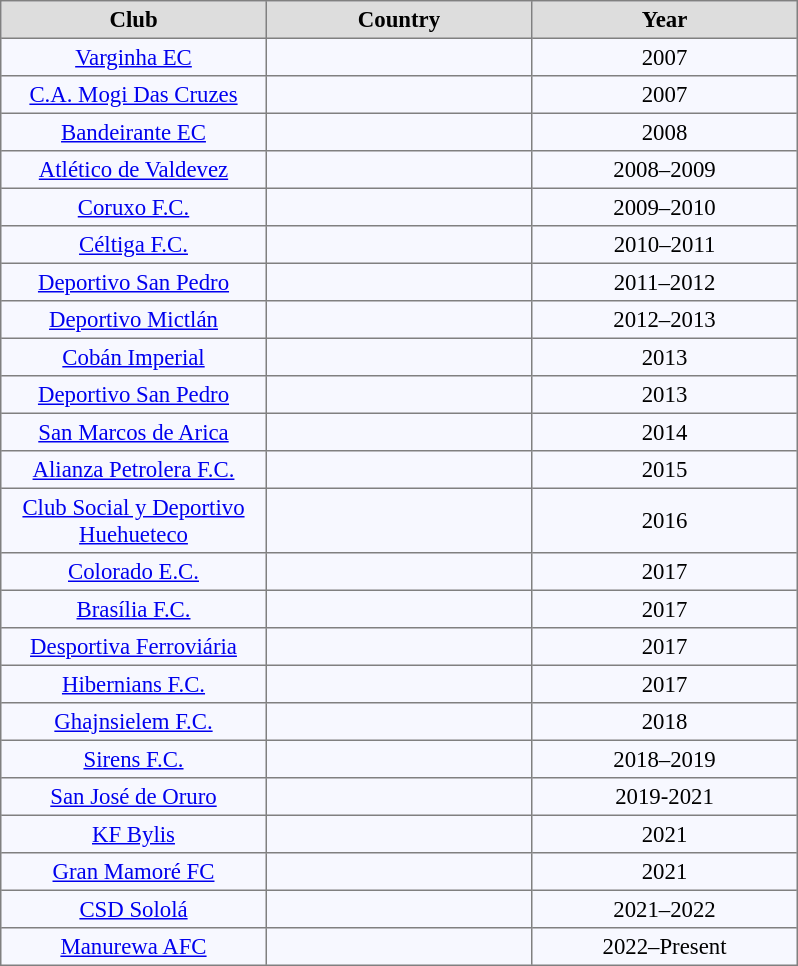<table align="center" bgcolor="#f7f8ff" cellpadding="3" cellspacing="0" border="1" style="font-size: 95%; border: gray solid 1px; border-collapse: collapse;">
<tr align=center style="background:#DDDDDD;color:black;">
<th width="170">Club</th>
<th width="170">Country</th>
<th width="170">Year</th>
</tr>
<tr align=center>
<td><a href='#'>Varginha EC</a></td>
<td></td>
<td>2007</td>
</tr>
<tr align=center>
<td><a href='#'>C.A. Mogi Das Cruzes</a></td>
<td></td>
<td>2007</td>
</tr>
<tr align=center>
<td><a href='#'>Bandeirante EC</a></td>
<td></td>
<td>2008</td>
</tr>
<tr align=center>
<td><a href='#'>Atlético de Valdevez</a></td>
<td></td>
<td>2008–2009</td>
</tr>
<tr align=center>
<td><a href='#'>Coruxo F.C.</a></td>
<td></td>
<td>2009–2010</td>
</tr>
<tr align=center>
<td><a href='#'>Céltiga F.C.</a></td>
<td></td>
<td>2010–2011</td>
</tr>
<tr align=center>
<td><a href='#'>Deportivo San Pedro</a></td>
<td></td>
<td>2011–2012</td>
</tr>
<tr align=center>
<td><a href='#'>Deportivo Mictlán</a></td>
<td></td>
<td>2012–2013</td>
</tr>
<tr align=center>
<td><a href='#'>Cobán Imperial</a></td>
<td></td>
<td>2013</td>
</tr>
<tr align=center>
<td><a href='#'>Deportivo San Pedro</a></td>
<td></td>
<td>2013</td>
</tr>
<tr align=center>
<td><a href='#'>San Marcos de Arica</a></td>
<td></td>
<td>2014</td>
</tr>
<tr align=center>
<td><a href='#'>Alianza Petrolera F.C.</a></td>
<td></td>
<td>2015</td>
</tr>
<tr align=center>
<td><a href='#'>Club Social y Deportivo Huehueteco</a></td>
<td></td>
<td>2016</td>
</tr>
<tr align=center>
<td><a href='#'>Colorado E.C.</a></td>
<td></td>
<td>2017</td>
</tr>
<tr align=center>
<td><a href='#'>Brasília F.C.</a></td>
<td></td>
<td>2017</td>
</tr>
<tr align=center>
<td><a href='#'>Desportiva Ferroviária</a></td>
<td></td>
<td>2017</td>
</tr>
<tr align=center>
<td><a href='#'>Hibernians F.C.</a></td>
<td></td>
<td>2017</td>
</tr>
<tr align=center>
<td><a href='#'>Ghajnsielem F.C.</a></td>
<td></td>
<td>2018</td>
</tr>
<tr align=center>
<td><a href='#'>Sirens F.C.</a></td>
<td></td>
<td>2018–2019</td>
</tr>
<tr align=center>
<td><a href='#'>San José de Oruro</a></td>
<td></td>
<td>2019-2021</td>
</tr>
<tr align=center>
<td><a href='#'>KF Bylis</a></td>
<td></td>
<td>2021</td>
</tr>
<tr align=center>
<td><a href='#'>Gran Mamoré FC</a></td>
<td></td>
<td>2021</td>
</tr>
<tr align=center>
<td><a href='#'>CSD Sololá</a></td>
<td></td>
<td>2021–2022</td>
</tr>
<tr align=center>
<td><a href='#'>Manurewa AFC</a></td>
<td></td>
<td>2022–Present</td>
</tr>
</table>
